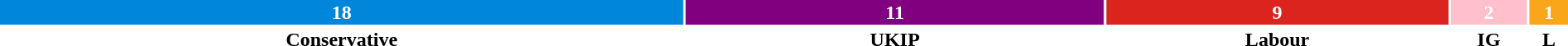<table style="width:100%; text-align:center;">
<tr style="color:white;">
<td style="background:#0087dc; width:42.8%;"><strong>18</strong></td>
<td style="background:purple; width:26.2%;"><strong>11</strong></td>
<td style="background:#dc241f; width:21.4%;"><strong>9</strong></td>
<td style="background:pink; width:4.8%;"><strong>2</strong></td>
<td style="background:#FAA61A; width:2.4%;"><strong>1</strong></td>
</tr>
<tr>
<td><span><strong>Conservative</strong></span></td>
<td><span><strong>UKIP</strong></span></td>
<td><span><strong>Labour</strong></span></td>
<td><span><strong>IG</strong></span></td>
<td><span><strong>L</strong></span></td>
</tr>
</table>
